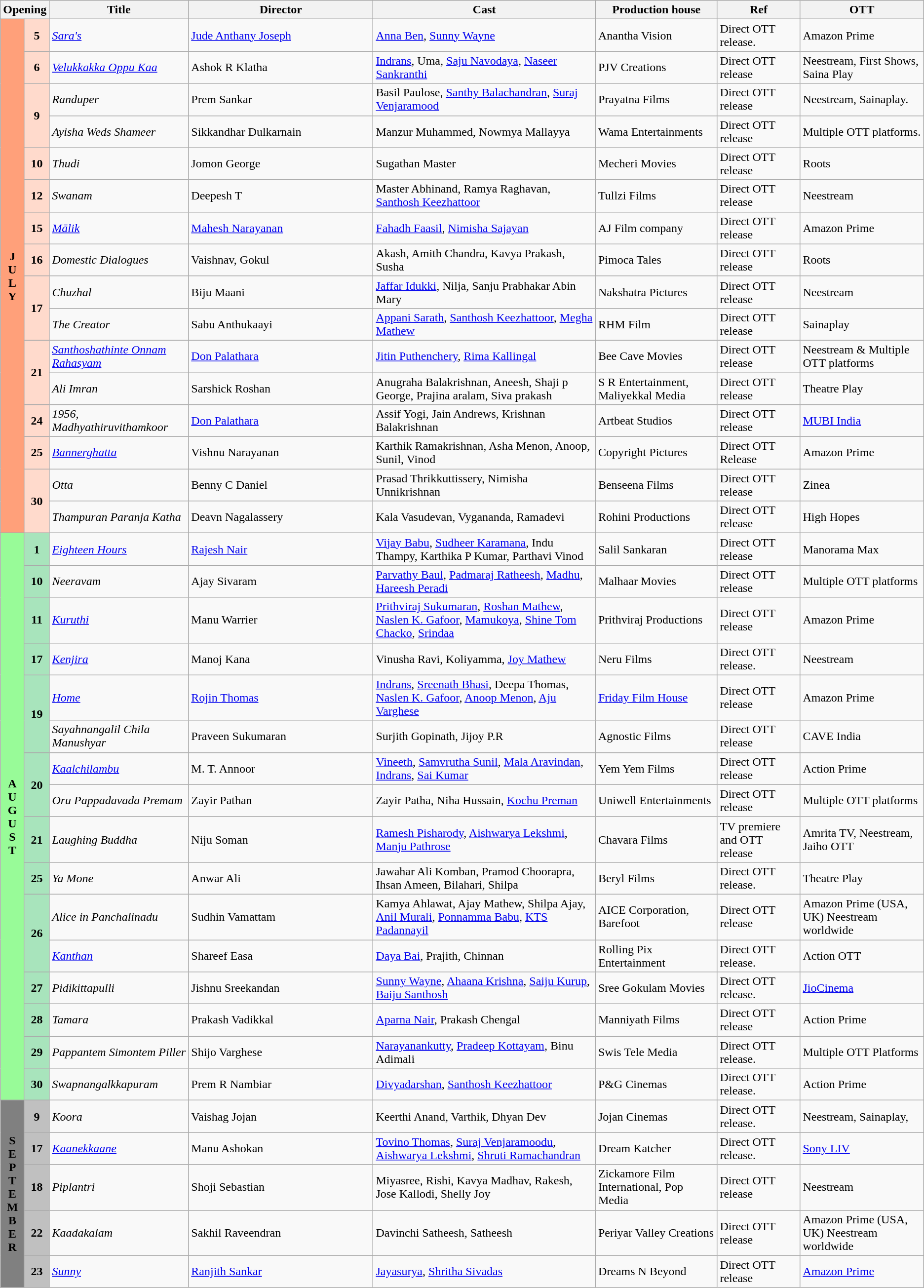<table class="wikitable sortable">
<tr style="background:#blue; text-align:center;">
<th colspan="2">Opening</th>
<th>Title</th>
<th style="width:20%;"><strong>Director</strong></th>
<th>Cast</th>
<th>Production house</th>
<th>Ref</th>
<th>OTT</th>
</tr>
<tr July!>
<td rowspan="16" style="text-align:center; background:#ffa07a; textcolor:#000;"><strong>J<br>U<br>L<br>Y<br></strong></td>
<td rowspan="1" style="text-align:center;background:#ffdacc;"><strong>5</strong></td>
<td><em><a href='#'>Sara's</a></em></td>
<td><a href='#'>Jude Anthany Joseph</a></td>
<td><a href='#'>Anna Ben</a>, <a href='#'>Sunny Wayne</a></td>
<td>Anantha Vision</td>
<td>Direct OTT release.<br></td>
<td>Amazon Prime</td>
</tr>
<tr>
<td rowspan="1" style="text-align:center;background:#ffdacc;"><strong>6</strong></td>
<td><em><a href='#'>Velukkakka Oppu Kaa</a></em></td>
<td>Ashok R Klatha</td>
<td><a href='#'>Indrans</a>, Uma, <a href='#'>Saju Navodaya</a>, <a href='#'>Naseer Sankranthi</a></td>
<td>PJV Creations</td>
<td>Direct OTT release</td>
<td>Neestream, First Shows, Saina Play</td>
</tr>
<tr>
<td rowspan="2" style="text-align:center;background:#ffdacc;"><strong>9</strong></td>
<td><em>Randuper</em></td>
<td>Prem Sankar</td>
<td>Basil Paulose, <a href='#'>Santhy Balachandran</a>, <a href='#'>Suraj Venjaramood</a></td>
<td>Prayatna Films</td>
<td>Direct OTT release</td>
<td>Neestream, Sainaplay.</td>
</tr>
<tr>
<td><em>Ayisha Weds Shameer</em></td>
<td>Sikkandhar Dulkarnain</td>
<td>Manzur Muhammed, Nowmya Mallayya</td>
<td>Wama Entertainments</td>
<td>Direct OTT release</td>
<td>Multiple OTT platforms.</td>
</tr>
<tr>
<td rowspan="1" style="text-align:center;background:#ffdacc;"><strong>10</strong></td>
<td><em>Thudi</em></td>
<td>Jomon George</td>
<td>Sugathan Master</td>
<td>Mecheri Movies</td>
<td>Direct OTT release</td>
<td>Roots</td>
</tr>
<tr>
<td rowspan="1" style="text-align:center;background:#ffdacc;"><strong>12</strong></td>
<td><em>Swanam </em></td>
<td>Deepesh T</td>
<td>Master Abhinand, Ramya Raghavan, <a href='#'>Santhosh Keezhattoor</a></td>
<td>Tullzi Films</td>
<td>Direct OTT release </td>
<td>Neestream</td>
</tr>
<tr>
<td rowspan="1" style="text-align:center;background:#ffdacc;"><strong>15</strong></td>
<td><em><a href='#'>Mālik</a></em></td>
<td><a href='#'>Mahesh Narayanan</a></td>
<td><a href='#'>Fahadh Faasil</a>, <a href='#'>Nimisha Sajayan</a></td>
<td>AJ Film company</td>
<td>Direct OTT release </td>
<td>Amazon Prime</td>
</tr>
<tr>
<td rowspan="1" style="text-align:center;background:#ffdacc;"><strong>16</strong></td>
<td><em>Domestic Dialogues</em></td>
<td>Vaishnav, Gokul</td>
<td>Akash, Amith Chandra, Kavya Prakash, Susha</td>
<td>Pimoca Tales</td>
<td>Direct OTT release</td>
<td>Roots</td>
</tr>
<tr>
<td rowspan="2" style="text-align:center;background:#ffdacc;"><strong>17</strong></td>
<td><em>Chuzhal</em></td>
<td>Biju Maani</td>
<td><a href='#'>Jaffar Idukki</a>, Nilja, Sanju Prabhakar  Abin Mary</td>
<td>Nakshatra Pictures</td>
<td>Direct OTT release</td>
<td>Neestream</td>
</tr>
<tr>
<td><em>The Creator</em></td>
<td>Sabu Anthukaayi</td>
<td><a href='#'>Appani Sarath</a>, <a href='#'>Santhosh Keezhattoor</a>, <a href='#'>Megha Mathew</a></td>
<td>RHM Film</td>
<td>Direct OTT release </td>
<td>Sainaplay</td>
</tr>
<tr>
<td rowspan="2" style="text-align:center;background:#ffdacc;"><strong>21</strong></td>
<td><em><a href='#'>Santhoshathinte Onnam Rahasyam</a></em></td>
<td><a href='#'>Don Palathara</a></td>
<td><a href='#'>Jitin Puthenchery</a>, <a href='#'>Rima Kallingal</a></td>
<td>Bee Cave Movies</td>
<td>Direct OTT release</td>
<td>Neestream & Multiple OTT platforms</td>
</tr>
<tr Neestream, SainaPlay, Roots>
<td><em>Ali Imran</em></td>
<td>Sarshick Roshan</td>
<td>Anugraha Balakrishnan, Aneesh, Shaji p George, Prajina aralam, Siva prakash</td>
<td>S R Entertainment, Maliyekkal Media</td>
<td>Direct OTT release</td>
<td>Theatre Play</td>
</tr>
<tr>
<td rowspan="1" style="text-align:center;background:#ffdacc;"><strong>24</strong></td>
<td><em>1956, Madhyathiruvithamkoor</em></td>
<td><a href='#'>Don Palathara</a></td>
<td>Assif Yogi, Jain Andrews, Krishnan Balakrishnan</td>
<td>Artbeat Studios</td>
<td>Direct OTT release</td>
<td><a href='#'>MUBI India</a></td>
</tr>
<tr>
<td rowspan="1" style="text-align:center;background:#ffdacc;"><strong>25</strong></td>
<td><em><a href='#'>Bannerghatta</a></em></td>
<td>Vishnu Narayanan</td>
<td>Karthik Ramakrishnan, Asha Menon, Anoop, Sunil, Vinod</td>
<td>Copyright Pictures</td>
<td>Direct OTT Release</td>
<td>Amazon Prime</td>
</tr>
<tr>
<td rowspan="2" style="text-align:center;background:#ffdacc;"><strong>30</strong></td>
<td><em>Otta</em></td>
<td>Benny C Daniel</td>
<td>Prasad Thrikkuttissery, Nimisha Unnikrishnan</td>
<td>Benseena Films</td>
<td>Direct OTT release</td>
<td>Zinea</td>
</tr>
<tr>
<td><em>Thampuran Paranja Katha</em></td>
<td>Deavn Nagalassery</td>
<td>Kala Vasudevan, Vygananda, Ramadevi</td>
<td>Rohini Productions</td>
<td>Direct OTT release</td>
<td>High Hopes</td>
</tr>
<tr August!>
<td rowspan="16" style="text-align:center; background:#98fb98; textcolor:#000;"><strong>A<br>U<br>G<br>U<br>S<br>T</strong></td>
<td rowspan="1" style="text-align:center;background:#a8e4bc;"><strong>1</strong></td>
<td><em><a href='#'>Eighteen Hours</a></em></td>
<td><a href='#'>Rajesh Nair</a></td>
<td><a href='#'>Vijay Babu</a>, <a href='#'>Sudheer Karamana</a>, Indu Thampy, Karthika P Kumar, Parthavi Vinod</td>
<td>Salil Sankaran</td>
<td>Direct OTT release</td>
<td>Manorama Max</td>
</tr>
<tr>
<td rowspan="1" style="text-align:center;background:#a8e4bc;"><strong>10</strong></td>
<td><em>Neeravam</em></td>
<td>Ajay Sivaram</td>
<td><a href='#'>Parvathy Baul</a>, <a href='#'>Padmaraj Ratheesh</a>, <a href='#'>Madhu</a>, <a href='#'>Hareesh Peradi</a></td>
<td>Malhaar Movies</td>
<td>Direct OTT release </td>
<td>Multiple OTT platforms</td>
</tr>
<tr>
<td rowspan="1" style="text-align:center;background:#a8e4bc;"><strong>11</strong></td>
<td><em><a href='#'>Kuruthi</a></em></td>
<td>Manu Warrier</td>
<td><a href='#'>Prithviraj Sukumaran</a>, <a href='#'>Roshan Mathew</a>, <a href='#'>Naslen K. Gafoor</a>, <a href='#'>Mamukoya</a>, <a href='#'>Shine Tom Chacko</a>, <a href='#'>Srindaa</a></td>
<td>Prithviraj Productions</td>
<td>Direct OTT release</td>
<td>Amazon Prime</td>
</tr>
<tr>
<td rowspan="1" style="text-align:center;background:#a8e4bc;"><strong>17</strong></td>
<td><em><a href='#'>Kenjira</a></em></td>
<td>Manoj Kana</td>
<td>Vinusha Ravi, Koliyamma, <a href='#'>Joy Mathew</a></td>
<td>Neru Films</td>
<td>Direct OTT release.</td>
<td>Neestream</td>
</tr>
<tr>
<td rowspan="2" style="text-align:center;background:#a8e4bc;"><strong>19</strong></td>
<td><em><a href='#'>Home</a></em></td>
<td><a href='#'>Rojin Thomas</a></td>
<td><a href='#'>Indrans</a>, <a href='#'>Sreenath Bhasi</a>, Deepa Thomas, <a href='#'>Naslen K. Gafoor</a>, <a href='#'>Anoop Menon</a>, <a href='#'>Aju Varghese</a></td>
<td><a href='#'>Friday Film House</a></td>
<td>Direct OTT release</td>
<td>Amazon Prime</td>
</tr>
<tr>
<td><em>Sayahnangalil Chila Manushyar</em></td>
<td>Praveen Sukumaran</td>
<td>Surjith Gopinath, Jijoy P.R</td>
<td>Agnostic Films</td>
<td>Direct OTT release</td>
<td>CAVE India</td>
</tr>
<tr>
<td rowspan="2" style="text-align:center;background:#a8e4bc;"><strong>20</strong></td>
<td><em><a href='#'>Kaalchilambu</a></em></td>
<td>M. T. Annoor</td>
<td><a href='#'>Vineeth</a>, <a href='#'>Samvrutha Sunil</a>, <a href='#'>Mala Aravindan</a>, <a href='#'>Indrans</a>, <a href='#'>Sai Kumar</a></td>
<td>Yem Yem Films</td>
<td>Direct OTT release </td>
<td>Action Prime</td>
</tr>
<tr>
<td><em>Oru Pappadavada Premam</em></td>
<td>Zayir Pathan</td>
<td>Zayir Patha, Niha Hussain, <a href='#'>Kochu Preman</a></td>
<td>Uniwell Entertainments</td>
<td>Direct OTT release</td>
<td>Multiple OTT platforms</td>
</tr>
<tr>
<td rowspan="1" style="text-align:center;background:#a8e4bc;"><strong>21</strong></td>
<td><em>Laughing Buddha</em></td>
<td>Niju Soman</td>
<td><a href='#'>Ramesh Pisharody</a>, <a href='#'>Aishwarya Lekshmi</a>, <a href='#'>Manju Pathrose</a></td>
<td>Chavara Films</td>
<td>TV premiere and OTT release</td>
<td>Amrita TV, Neestream, Jaiho OTT</td>
</tr>
<tr>
<td rowspan="1" style="text-align:center;background:#a8e4bc;"><strong>25</strong></td>
<td><em>Ya Mone</em></td>
<td>Anwar Ali</td>
<td>Jawahar Ali Komban, Pramod Choorapra, Ihsan Ameen, Bilahari, Shilpa</td>
<td>Beryl Films</td>
<td>Direct OTT release.<br></td>
<td>Theatre Play</td>
</tr>
<tr>
<td rowspan="2" style="text-align:center;background:#a8e4bc;"><strong>26</strong></td>
<td><em>Alice in Panchalinadu</em></td>
<td>Sudhin Vamattam</td>
<td>Kamya Ahlawat, Ajay Mathew, Shilpa Ajay, <a href='#'>Anil Murali</a>, <a href='#'>Ponnamma Babu</a>, <a href='#'>KTS Padannayil</a></td>
<td>AICE Corporation, Barefoot</td>
<td>Direct OTT release</td>
<td>Amazon Prime (USA, UK) Neestream worldwide</td>
</tr>
<tr>
<td><em><a href='#'>Kanthan</a></em></td>
<td>Shareef Easa</td>
<td><a href='#'>Daya Bai</a>, Prajith, Chinnan</td>
<td>Rolling Pix Entertainment</td>
<td>Direct OTT release.<br></td>
<td>Action OTT</td>
</tr>
<tr>
<td rowspan="1" style="text-align:center;background:#a8e4bc;"><strong>27</strong></td>
<td><em>Pidikittapulli</em></td>
<td>Jishnu Sreekandan</td>
<td><a href='#'>Sunny Wayne</a>, <a href='#'>Ahaana Krishna</a>, <a href='#'>Saiju Kurup</a>, <a href='#'>Baiju Santhosh</a></td>
<td>Sree Gokulam Movies</td>
<td>Direct OTT release.<br></td>
<td><a href='#'>JioCinema</a></td>
</tr>
<tr>
<td rowspan="1" style="text-align:center;background:#a8e4bc;"><strong>28</strong></td>
<td><em>Tamara</em></td>
<td>Prakash Vadikkal</td>
<td><a href='#'>Aparna Nair</a>, Prakash Chengal</td>
<td>Manniyath Films</td>
<td>Direct OTT release</td>
<td>Action Prime</td>
</tr>
<tr>
<td rowspan="1" style="text-align:center;background:#a8e4bc;"><strong>29</strong></td>
<td><em>Pappantem Simontem Piller</em></td>
<td>Shijo Varghese</td>
<td><a href='#'>Narayanankutty</a>, <a href='#'>Pradeep Kottayam</a>, Binu Adimali</td>
<td>Swis Tele Media</td>
<td>Direct OTT release.<br></td>
<td>Multiple OTT Platforms</td>
</tr>
<tr>
<td rowspan="1" style="text-align:center;background:#a8e4bc;"><strong>30</strong></td>
<td><em>Swapnangalkkapuram</em></td>
<td>Prem R Nambiar</td>
<td><a href='#'>Divyadarshan</a>, <a href='#'>Santhosh Keezhattoor</a></td>
<td>P&G Cinemas</td>
<td>Direct OTT release.<br></td>
<td>Action Prime</td>
</tr>
<tr September!>
<td rowspan="5" style="text-align:center; background:#808080; textcolor:#000;"><strong>S<br>E<br>P<br>T<br>E<br>M<br>B<br>E<br>R</strong></td>
<td rowspan="1" style="text-align:center;background:#C0C0C0;"><strong>9</strong></td>
<td><em>Koora</em></td>
<td>Vaishag Jojan</td>
<td>Keerthi Anand, Varthik, Dhyan Dev</td>
<td>Jojan Cinemas</td>
<td>Direct OTT release.<br></td>
<td>Neestream, Sainaplay,</td>
</tr>
<tr>
<td rowspan="1" style="text-align:center;background:#C0C0C0;"><strong>17</strong></td>
<td><em><a href='#'>Kaanekkaane</a></em></td>
<td>Manu Ashokan</td>
<td><a href='#'>Tovino Thomas</a>, <a href='#'>Suraj Venjaramoodu</a>, <a href='#'>Aishwarya Lekshmi</a>, <a href='#'>Shruti Ramachandran</a></td>
<td>Dream Katcher</td>
<td>Direct OTT release.</td>
<td><a href='#'>Sony LIV</a></td>
</tr>
<tr>
<td rowspan="1" style="text-align:center;background:#C0C0C0;"><strong>18</strong></td>
<td><em>Piplantri</em></td>
<td>Shoji Sebastian</td>
<td>Miyasree, Rishi, Kavya Madhav, Rakesh, Jose Kallodi, Shelly Joy</td>
<td>Zickamore Film International, Pop Media</td>
<td>Direct OTT release</td>
<td>Neestream</td>
</tr>
<tr>
<td rowspan="1" style="text-align:center;background:#C0C0C0;"><strong>22</strong></td>
<td><em>Kaadakalam</em></td>
<td>Sakhil Raveendran</td>
<td>Davinchi Satheesh, Satheesh</td>
<td>Periyar Valley Creations</td>
<td>Direct OTT release </td>
<td>Amazon Prime (USA, UK) Neestream worldwide</td>
</tr>
<tr>
<td rowspan="1" style="text-align:center;background:#C0C0C0;"><strong>23</strong></td>
<td><em><a href='#'>Sunny</a></em></td>
<td><a href='#'>Ranjith Sankar</a></td>
<td><a href='#'>Jayasurya</a>, <a href='#'>Shritha Sivadas</a></td>
<td>Dreams N Beyond</td>
<td>Direct OTT release</td>
<td><a href='#'>Amazon Prime</a></td>
</tr>
</table>
